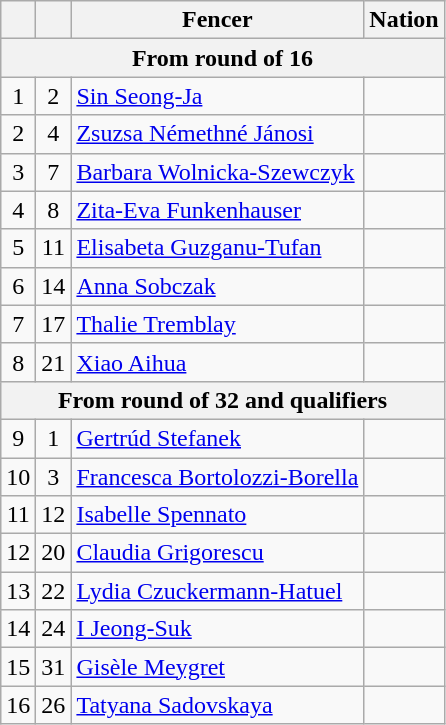<table class=wikitable style=text-align:center>
<tr>
<th></th>
<th></th>
<th>Fencer</th>
<th>Nation</th>
</tr>
<tr>
<th colspan=4>From round of 16</th>
</tr>
<tr>
<td>1</td>
<td>2</td>
<td align=left><a href='#'>Sin Seong-Ja</a></td>
<td align=left></td>
</tr>
<tr>
<td>2</td>
<td>4</td>
<td align=left><a href='#'>Zsuzsa Némethné Jánosi</a></td>
<td align=left></td>
</tr>
<tr>
<td>3</td>
<td>7</td>
<td align=left><a href='#'>Barbara Wolnicka-Szewczyk</a></td>
<td align=left></td>
</tr>
<tr>
<td>4</td>
<td>8</td>
<td align=left><a href='#'>Zita-Eva Funkenhauser</a></td>
<td align=left></td>
</tr>
<tr>
<td>5</td>
<td>11</td>
<td align=left><a href='#'>Elisabeta Guzganu-Tufan</a></td>
<td align=left></td>
</tr>
<tr>
<td>6</td>
<td>14</td>
<td align=left><a href='#'>Anna Sobczak</a></td>
<td align=left></td>
</tr>
<tr>
<td>7</td>
<td>17</td>
<td align=left><a href='#'>Thalie Tremblay</a></td>
<td align=left></td>
</tr>
<tr>
<td>8</td>
<td>21</td>
<td align=left><a href='#'>Xiao Aihua</a></td>
<td align=left></td>
</tr>
<tr>
<th colspan=4>From round of 32 and qualifiers</th>
</tr>
<tr>
<td>9</td>
<td>1</td>
<td align=left><a href='#'>Gertrúd Stefanek</a></td>
<td align=left></td>
</tr>
<tr>
<td>10</td>
<td>3</td>
<td align=left><a href='#'>Francesca Bortolozzi-Borella</a></td>
<td align=left></td>
</tr>
<tr>
<td>11</td>
<td>12</td>
<td align=left><a href='#'>Isabelle Spennato</a></td>
<td align=left></td>
</tr>
<tr>
<td>12</td>
<td>20</td>
<td align=left><a href='#'>Claudia Grigorescu</a></td>
<td align=left></td>
</tr>
<tr>
<td>13</td>
<td>22</td>
<td align=left><a href='#'>Lydia Czuckermann-Hatuel</a></td>
<td align=left></td>
</tr>
<tr>
<td>14</td>
<td>24</td>
<td align=left><a href='#'>I Jeong-Suk</a></td>
<td align=left></td>
</tr>
<tr>
<td>15</td>
<td>31</td>
<td align=left><a href='#'>Gisèle Meygret</a></td>
<td align=left></td>
</tr>
<tr>
<td>16</td>
<td>26</td>
<td align=left><a href='#'>Tatyana Sadovskaya</a></td>
<td align=left></td>
</tr>
</table>
